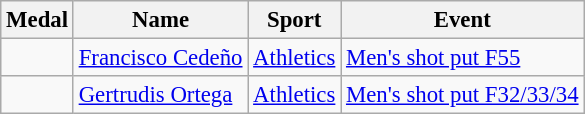<table class="wikitable sortable" style="font-size: 95%;">
<tr>
<th>Medal</th>
<th>Name</th>
<th>Sport</th>
<th>Event</th>
</tr>
<tr>
<td></td>
<td><a href='#'>Francisco Cedeño</a></td>
<td><a href='#'>Athletics</a></td>
<td><a href='#'>Men's shot put F55</a></td>
</tr>
<tr>
<td></td>
<td><a href='#'>Gertrudis Ortega</a></td>
<td><a href='#'>Athletics</a></td>
<td><a href='#'>Men's shot put F32/33/34</a></td>
</tr>
</table>
